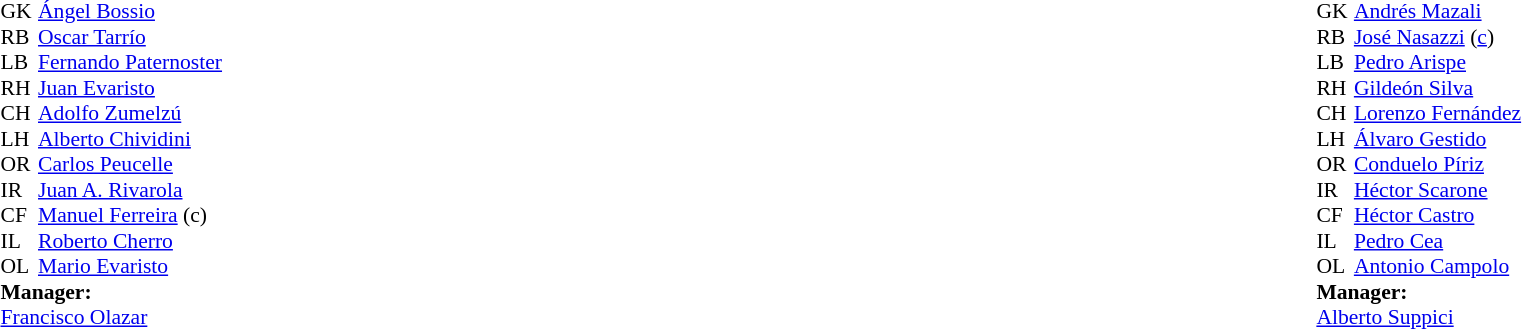<table width="100%">
<tr>
<td valign="top" width="50%"><br><table style="font-size: 90%" cellspacing="0" cellpadding="0">
<tr>
<th width="25"></th>
</tr>
<tr>
<td>GK</td>
<td><a href='#'>Ángel Bossio</a></td>
</tr>
<tr>
<td>RB</td>
<td><a href='#'>Oscar Tarrío</a></td>
</tr>
<tr>
<td>LB</td>
<td><a href='#'>Fernando Paternoster</a></td>
</tr>
<tr>
<td>RH</td>
<td><a href='#'>Juan Evaristo</a></td>
</tr>
<tr>
<td>CH</td>
<td><a href='#'>Adolfo Zumelzú</a></td>
</tr>
<tr>
<td>LH</td>
<td><a href='#'>Alberto Chividini</a></td>
</tr>
<tr>
<td>OR</td>
<td><a href='#'>Carlos Peucelle</a></td>
</tr>
<tr>
<td>IR</td>
<td><a href='#'>Juan A. Rivarola</a></td>
</tr>
<tr>
<td>CF</td>
<td><a href='#'>Manuel Ferreira</a>  (c)</td>
</tr>
<tr>
<td>IL</td>
<td><a href='#'>Roberto Cherro</a></td>
</tr>
<tr>
<td>OL</td>
<td><a href='#'>Mario Evaristo</a></td>
</tr>
<tr>
<td colspan=4><strong>Manager:</strong></td>
</tr>
<tr>
<td colspan="4"> <a href='#'>Francisco Olazar</a></td>
</tr>
</table>
</td>
<td valign="top"></td>
<td valign="top" width="50%"><br><table style="font-size: 90%" cellspacing="0" cellpadding="0" align="center">
<tr>
<th width="25"></th>
</tr>
<tr>
<td>GK</td>
<td><a href='#'>Andrés Mazali</a></td>
</tr>
<tr>
<td>RB</td>
<td><a href='#'>José Nasazzi</a> (<a href='#'>c</a>)</td>
</tr>
<tr>
<td>LB</td>
<td><a href='#'>Pedro Arispe</a></td>
</tr>
<tr>
<td>RH</td>
<td><a href='#'>Gildeón Silva</a></td>
</tr>
<tr>
<td>CH</td>
<td><a href='#'>Lorenzo Fernández</a></td>
</tr>
<tr>
<td>LH</td>
<td><a href='#'>Álvaro Gestido</a></td>
</tr>
<tr>
<td>OR</td>
<td><a href='#'>Conduelo Píriz</a></td>
</tr>
<tr>
<td>IR</td>
<td><a href='#'>Héctor Scarone</a></td>
</tr>
<tr>
<td>CF</td>
<td><a href='#'>Héctor Castro</a></td>
</tr>
<tr>
<td>IL</td>
<td><a href='#'>Pedro Cea</a></td>
</tr>
<tr>
<td>OL</td>
<td><a href='#'>Antonio Campolo</a></td>
</tr>
<tr>
<td colspan=4><strong>Manager:</strong></td>
</tr>
<tr>
<td colspan="4"> <a href='#'>Alberto Suppici</a></td>
</tr>
</table>
</td>
</tr>
</table>
